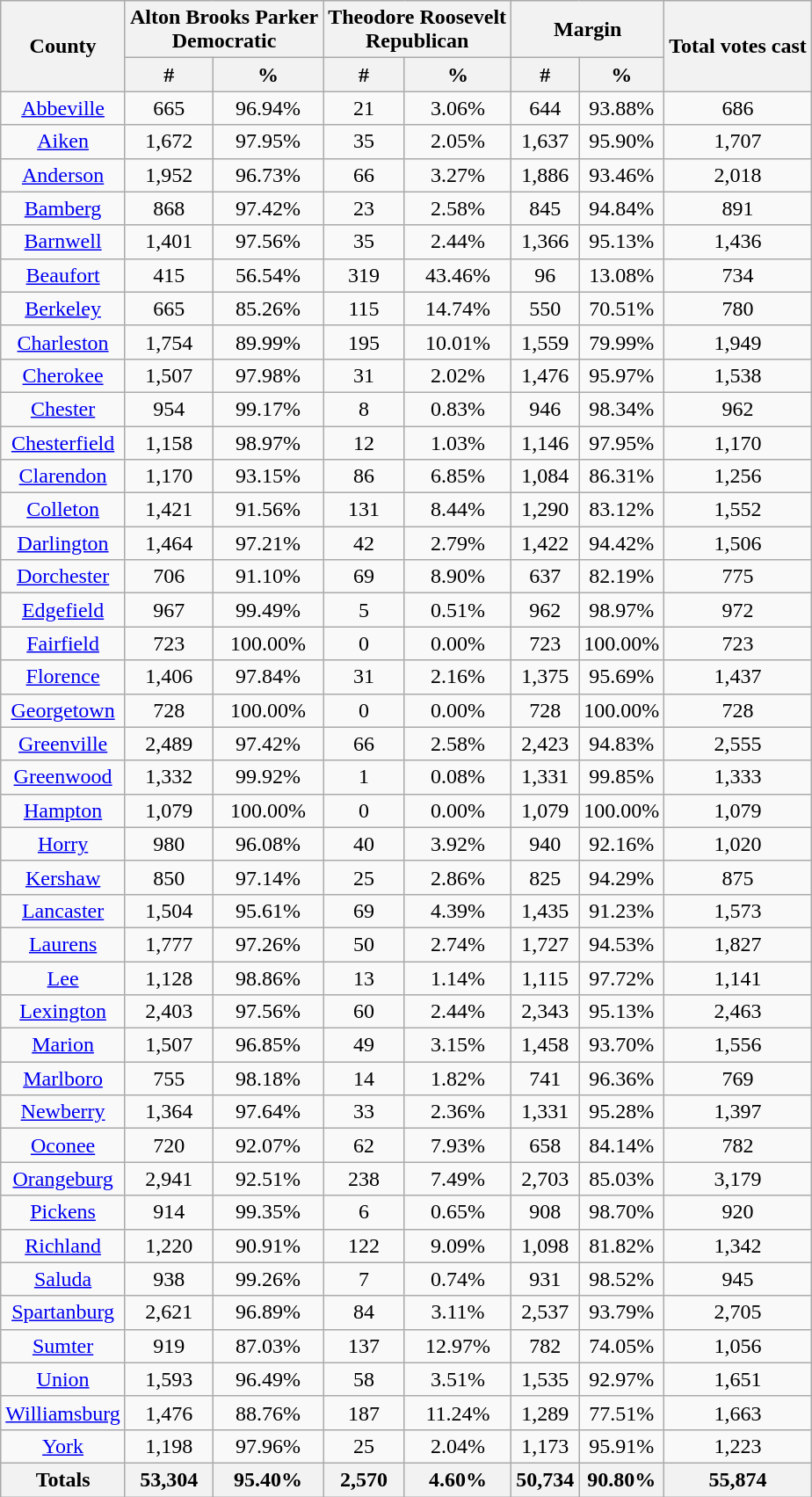<table class="wikitable sortable mw-collapsible mw-collapsed">
<tr>
<th rowspan="2">County</th>
<th colspan="2">Alton Brooks Parker<br>Democratic</th>
<th colspan="2">Theodore Roosevelt<br>Republican</th>
<th colspan="2">Margin</th>
<th rowspan="2" data-sort-type="number">Total votes cast</th>
</tr>
<tr>
<th data-sort-type="number">#</th>
<th data-sort-type="number">%</th>
<th data-sort-type="number">#</th>
<th data-sort-type="number">%</th>
<th data-sort-type="number">#</th>
<th data-sort-type="number">%</th>
</tr>
<tr style="text-align:center;">
<td><a href='#'>Abbeville</a></td>
<td>665</td>
<td>96.94%</td>
<td>21</td>
<td>3.06%</td>
<td>644</td>
<td>93.88%</td>
<td>686</td>
</tr>
<tr style="text-align:center;">
<td><a href='#'>Aiken</a></td>
<td>1,672</td>
<td>97.95%</td>
<td>35</td>
<td>2.05%</td>
<td>1,637</td>
<td>95.90%</td>
<td>1,707</td>
</tr>
<tr style="text-align:center;">
<td><a href='#'>Anderson</a></td>
<td>1,952</td>
<td>96.73%</td>
<td>66</td>
<td>3.27%</td>
<td>1,886</td>
<td>93.46%</td>
<td>2,018</td>
</tr>
<tr style="text-align:center;">
<td><a href='#'>Bamberg</a></td>
<td>868</td>
<td>97.42%</td>
<td>23</td>
<td>2.58%</td>
<td>845</td>
<td>94.84%</td>
<td>891</td>
</tr>
<tr style="text-align:center;">
<td><a href='#'>Barnwell</a></td>
<td>1,401</td>
<td>97.56%</td>
<td>35</td>
<td>2.44%</td>
<td>1,366</td>
<td>95.13%</td>
<td>1,436</td>
</tr>
<tr style="text-align:center;">
<td><a href='#'>Beaufort</a></td>
<td>415</td>
<td>56.54%</td>
<td>319</td>
<td>43.46%</td>
<td>96</td>
<td>13.08%</td>
<td>734</td>
</tr>
<tr style="text-align:center;">
<td><a href='#'>Berkeley</a></td>
<td>665</td>
<td>85.26%</td>
<td>115</td>
<td>14.74%</td>
<td>550</td>
<td>70.51%</td>
<td>780</td>
</tr>
<tr style="text-align:center;">
<td><a href='#'>Charleston</a></td>
<td>1,754</td>
<td>89.99%</td>
<td>195</td>
<td>10.01%</td>
<td>1,559</td>
<td>79.99%</td>
<td>1,949</td>
</tr>
<tr style="text-align:center;">
<td><a href='#'>Cherokee</a></td>
<td>1,507</td>
<td>97.98%</td>
<td>31</td>
<td>2.02%</td>
<td>1,476</td>
<td>95.97%</td>
<td>1,538</td>
</tr>
<tr style="text-align:center;">
<td><a href='#'>Chester</a></td>
<td>954</td>
<td>99.17%</td>
<td>8</td>
<td>0.83%</td>
<td>946</td>
<td>98.34%</td>
<td>962</td>
</tr>
<tr style="text-align:center;">
<td><a href='#'>Chesterfield</a></td>
<td>1,158</td>
<td>98.97%</td>
<td>12</td>
<td>1.03%</td>
<td>1,146</td>
<td>97.95%</td>
<td>1,170</td>
</tr>
<tr style="text-align:center;">
<td><a href='#'>Clarendon</a></td>
<td>1,170</td>
<td>93.15%</td>
<td>86</td>
<td>6.85%</td>
<td>1,084</td>
<td>86.31%</td>
<td>1,256</td>
</tr>
<tr style="text-align:center;">
<td><a href='#'>Colleton</a></td>
<td>1,421</td>
<td>91.56%</td>
<td>131</td>
<td>8.44%</td>
<td>1,290</td>
<td>83.12%</td>
<td>1,552</td>
</tr>
<tr style="text-align:center;">
<td><a href='#'>Darlington</a></td>
<td>1,464</td>
<td>97.21%</td>
<td>42</td>
<td>2.79%</td>
<td>1,422</td>
<td>94.42%</td>
<td>1,506</td>
</tr>
<tr style="text-align:center;">
<td><a href='#'>Dorchester</a></td>
<td>706</td>
<td>91.10%</td>
<td>69</td>
<td>8.90%</td>
<td>637</td>
<td>82.19%</td>
<td>775</td>
</tr>
<tr style="text-align:center;">
<td><a href='#'>Edgefield</a></td>
<td>967</td>
<td>99.49%</td>
<td>5</td>
<td>0.51%</td>
<td>962</td>
<td>98.97%</td>
<td>972</td>
</tr>
<tr style="text-align:center;">
<td><a href='#'>Fairfield</a></td>
<td>723</td>
<td>100.00%</td>
<td>0</td>
<td>0.00%</td>
<td>723</td>
<td>100.00%</td>
<td>723</td>
</tr>
<tr style="text-align:center;">
<td><a href='#'>Florence</a></td>
<td>1,406</td>
<td>97.84%</td>
<td>31</td>
<td>2.16%</td>
<td>1,375</td>
<td>95.69%</td>
<td>1,437</td>
</tr>
<tr style="text-align:center;">
<td><a href='#'>Georgetown</a></td>
<td>728</td>
<td>100.00%</td>
<td>0</td>
<td>0.00%</td>
<td>728</td>
<td>100.00%</td>
<td>728</td>
</tr>
<tr style="text-align:center;">
<td><a href='#'>Greenville</a></td>
<td>2,489</td>
<td>97.42%</td>
<td>66</td>
<td>2.58%</td>
<td>2,423</td>
<td>94.83%</td>
<td>2,555</td>
</tr>
<tr style="text-align:center;">
<td><a href='#'>Greenwood</a></td>
<td>1,332</td>
<td>99.92%</td>
<td>1</td>
<td>0.08%</td>
<td>1,331</td>
<td>99.85%</td>
<td>1,333</td>
</tr>
<tr style="text-align:center;">
<td><a href='#'>Hampton</a></td>
<td>1,079</td>
<td>100.00%</td>
<td>0</td>
<td>0.00%</td>
<td>1,079</td>
<td>100.00%</td>
<td>1,079</td>
</tr>
<tr style="text-align:center;">
<td><a href='#'>Horry</a></td>
<td>980</td>
<td>96.08%</td>
<td>40</td>
<td>3.92%</td>
<td>940</td>
<td>92.16%</td>
<td>1,020</td>
</tr>
<tr style="text-align:center;">
<td><a href='#'>Kershaw</a></td>
<td>850</td>
<td>97.14%</td>
<td>25</td>
<td>2.86%</td>
<td>825</td>
<td>94.29%</td>
<td>875</td>
</tr>
<tr style="text-align:center;">
<td><a href='#'>Lancaster</a></td>
<td>1,504</td>
<td>95.61%</td>
<td>69</td>
<td>4.39%</td>
<td>1,435</td>
<td>91.23%</td>
<td>1,573</td>
</tr>
<tr style="text-align:center;">
<td><a href='#'>Laurens</a></td>
<td>1,777</td>
<td>97.26%</td>
<td>50</td>
<td>2.74%</td>
<td>1,727</td>
<td>94.53%</td>
<td>1,827</td>
</tr>
<tr style="text-align:center;">
<td><a href='#'>Lee</a></td>
<td>1,128</td>
<td>98.86%</td>
<td>13</td>
<td>1.14%</td>
<td>1,115</td>
<td>97.72%</td>
<td>1,141</td>
</tr>
<tr style="text-align:center;">
<td><a href='#'>Lexington</a></td>
<td>2,403</td>
<td>97.56%</td>
<td>60</td>
<td>2.44%</td>
<td>2,343</td>
<td>95.13%</td>
<td>2,463</td>
</tr>
<tr style="text-align:center;">
<td><a href='#'>Marion</a></td>
<td>1,507</td>
<td>96.85%</td>
<td>49</td>
<td>3.15%</td>
<td>1,458</td>
<td>93.70%</td>
<td>1,556</td>
</tr>
<tr style="text-align:center;">
<td><a href='#'>Marlboro</a></td>
<td>755</td>
<td>98.18%</td>
<td>14</td>
<td>1.82%</td>
<td>741</td>
<td>96.36%</td>
<td>769</td>
</tr>
<tr style="text-align:center;">
<td><a href='#'>Newberry</a></td>
<td>1,364</td>
<td>97.64%</td>
<td>33</td>
<td>2.36%</td>
<td>1,331</td>
<td>95.28%</td>
<td>1,397</td>
</tr>
<tr style="text-align:center;">
<td><a href='#'>Oconee</a></td>
<td>720</td>
<td>92.07%</td>
<td>62</td>
<td>7.93%</td>
<td>658</td>
<td>84.14%</td>
<td>782</td>
</tr>
<tr style="text-align:center;">
<td><a href='#'>Orangeburg</a></td>
<td>2,941</td>
<td>92.51%</td>
<td>238</td>
<td>7.49%</td>
<td>2,703</td>
<td>85.03%</td>
<td>3,179</td>
</tr>
<tr style="text-align:center;">
<td><a href='#'>Pickens</a></td>
<td>914</td>
<td>99.35%</td>
<td>6</td>
<td>0.65%</td>
<td>908</td>
<td>98.70%</td>
<td>920</td>
</tr>
<tr style="text-align:center;">
<td><a href='#'>Richland</a></td>
<td>1,220</td>
<td>90.91%</td>
<td>122</td>
<td>9.09%</td>
<td>1,098</td>
<td>81.82%</td>
<td>1,342</td>
</tr>
<tr style="text-align:center;">
<td><a href='#'>Saluda</a></td>
<td>938</td>
<td>99.26%</td>
<td>7</td>
<td>0.74%</td>
<td>931</td>
<td>98.52%</td>
<td>945</td>
</tr>
<tr style="text-align:center;">
<td><a href='#'>Spartanburg</a></td>
<td>2,621</td>
<td>96.89%</td>
<td>84</td>
<td>3.11%</td>
<td>2,537</td>
<td>93.79%</td>
<td>2,705</td>
</tr>
<tr style="text-align:center;">
<td><a href='#'>Sumter</a></td>
<td>919</td>
<td>87.03%</td>
<td>137</td>
<td>12.97%</td>
<td>782</td>
<td>74.05%</td>
<td>1,056</td>
</tr>
<tr style="text-align:center;">
<td><a href='#'>Union</a></td>
<td>1,593</td>
<td>96.49%</td>
<td>58</td>
<td>3.51%</td>
<td>1,535</td>
<td>92.97%</td>
<td>1,651</td>
</tr>
<tr style="text-align:center;">
<td><a href='#'>Williamsburg</a></td>
<td>1,476</td>
<td>88.76%</td>
<td>187</td>
<td>11.24%</td>
<td>1,289</td>
<td>77.51%</td>
<td>1,663</td>
</tr>
<tr style="text-align:center;">
<td><a href='#'>York</a></td>
<td>1,198</td>
<td>97.96%</td>
<td>25</td>
<td>2.04%</td>
<td>1,173</td>
<td>95.91%</td>
<td>1,223</td>
</tr>
<tr style="text-align:center;">
<th>Totals</th>
<th>53,304</th>
<th>95.40%</th>
<th>2,570</th>
<th>4.60%</th>
<th>50,734</th>
<th>90.80%</th>
<th>55,874</th>
</tr>
</table>
